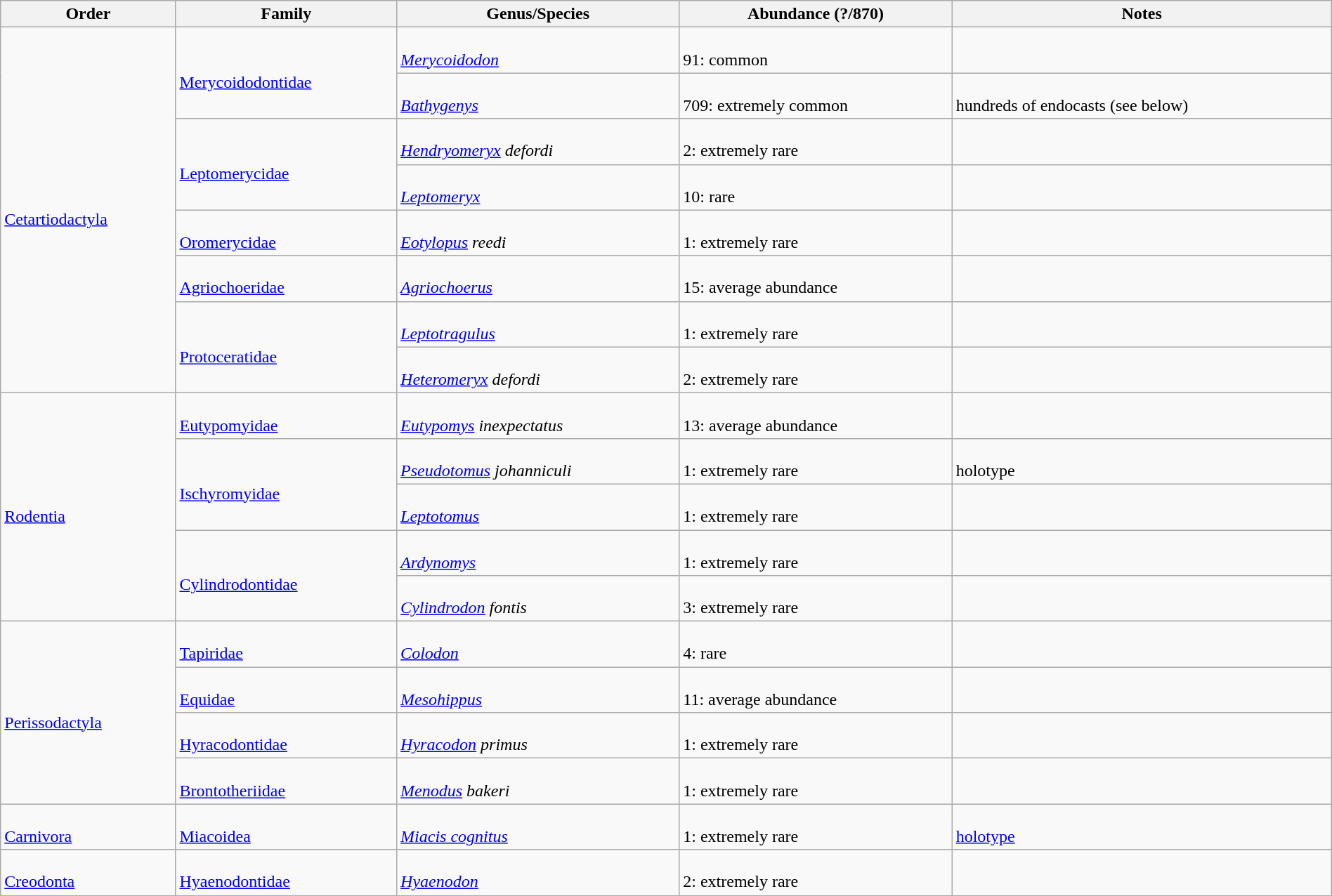<table class="wikitable" align="center" width="100%">
<tr>
<th>Order</th>
<th>Family</th>
<th>Genus/Species</th>
<th>Abundance (?/870)</th>
<th>Notes</th>
</tr>
<tr>
<td rowspan="8"><br><a href='#'>Cetartiodactyla</a></td>
<td rowspan="2"><br><a href='#'>Merycoidodontidae</a></td>
<td><br><em><a href='#'>Merycoidodon</a></em></td>
<td><br>91: common</td>
<td></td>
</tr>
<tr>
<td><br><em><a href='#'>Bathygenys</a></em></td>
<td><br>709: extremely common</td>
<td><br>hundreds of endocasts (see below)</td>
</tr>
<tr>
<td rowspan="2"><br><a href='#'>Leptomerycidae</a></td>
<td><br><em><a href='#'>Hendryomeryx</a> defordi</em></td>
<td><br>2: extremely rare</td>
<td></td>
</tr>
<tr>
<td><br><em><a href='#'>Leptomeryx</a></em></td>
<td><br>10: rare</td>
<td></td>
</tr>
<tr>
<td><br><a href='#'>Oromerycidae</a></td>
<td><br><em><a href='#'>Eotylopus</a> reedi</em></td>
<td><br>1: extremely rare</td>
<td></td>
</tr>
<tr>
<td><br><a href='#'>Agriochoeridae</a></td>
<td><br><em><a href='#'>Agriochoerus</a></em></td>
<td><br>15: average abundance</td>
<td></td>
</tr>
<tr>
<td rowspan="2"><br><a href='#'>Protoceratidae</a></td>
<td><br><em><a href='#'>Leptotragulus</a></em></td>
<td><br>1: extremely rare</td>
<td></td>
</tr>
<tr>
<td><br><em><a href='#'>Heteromeryx</a> defordi</em></td>
<td><br>2: extremely rare</td>
<td></td>
</tr>
<tr>
<td rowspan="5"><br><a href='#'>Rodentia</a></td>
<td><br><a href='#'>Eutypomyidae</a></td>
<td><br><em><a href='#'>Eutypomys</a> inexpectatus</em></td>
<td><br>13: average abundance</td>
<td></td>
</tr>
<tr>
<td rowspan="2"><br><a href='#'>Ischyromyidae</a></td>
<td><br><em><a href='#'>Pseudotomus</a> johanniculi</em></td>
<td><br>1: extremely rare</td>
<td><br>holotype</td>
</tr>
<tr>
<td><br><em><a href='#'>Leptotomus</a></em></td>
<td><br>1: extremely rare</td>
<td></td>
</tr>
<tr>
<td rowspan="2"><br><a href='#'>Cylindrodontidae</a></td>
<td><br><em><a href='#'>Ardynomys</a></em></td>
<td><br>1: extremely rare</td>
<td></td>
</tr>
<tr>
<td><br><em><a href='#'>Cylindrodon</a> fontis</em></td>
<td><br>3: extremely rare</td>
<td></td>
</tr>
<tr>
<td rowspan="4"><br><a href='#'>Perissodactyla</a></td>
<td><br><a href='#'>Tapiridae</a></td>
<td><br><em><a href='#'>Colodon</a></em></td>
<td><br>4: rare</td>
<td></td>
</tr>
<tr>
<td><br><a href='#'>Equidae</a></td>
<td><br><em><a href='#'>Mesohippus</a></em></td>
<td><br>11: average abundance</td>
<td></td>
</tr>
<tr>
<td><br><a href='#'>Hyracodontidae</a></td>
<td><br><em><a href='#'>Hyracodon</a> primus</em></td>
<td><br>1: extremely rare</td>
<td></td>
</tr>
<tr>
<td><br><a href='#'>Brontotheriidae</a></td>
<td><br><em><a href='#'>Menodus</a> bakeri</em></td>
<td><br>1: extremely rare</td>
<td></td>
</tr>
<tr>
<td><br><a href='#'>Carnivora</a></td>
<td><br><a href='#'>Miacoidea</a></td>
<td><br><em><a href='#'>Miacis cognitus</a></em></td>
<td><br>1: extremely rare</td>
<td><br><a href='#'>holotype</a></td>
</tr>
<tr>
<td><br><a href='#'>Creodonta</a></td>
<td><br><a href='#'>Hyaenodontidae</a></td>
<td><br><em><a href='#'>Hyaenodon</a></em></td>
<td><br>2: extremely rare</td>
<td></td>
</tr>
</table>
